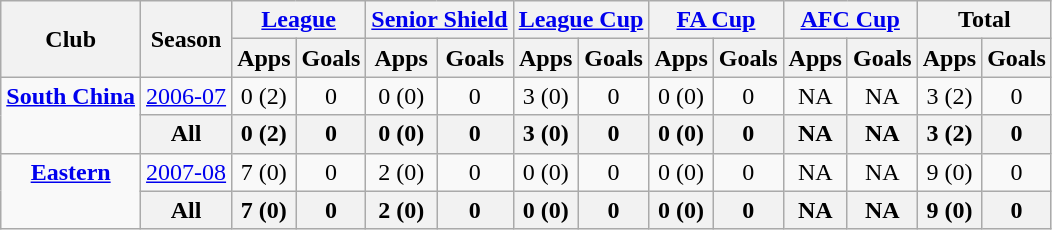<table class="wikitable" style="text-align: center;">
<tr>
<th rowspan="2">Club</th>
<th rowspan="2">Season</th>
<th colspan="2"><a href='#'>League</a></th>
<th colspan="2"><a href='#'>Senior Shield</a></th>
<th colspan="2"><a href='#'>League Cup</a></th>
<th colspan="2"><a href='#'>FA Cup</a></th>
<th colspan="2"><a href='#'>AFC Cup</a></th>
<th colspan="2">Total</th>
</tr>
<tr>
<th>Apps</th>
<th>Goals</th>
<th>Apps</th>
<th>Goals</th>
<th>Apps</th>
<th>Goals</th>
<th>Apps</th>
<th>Goals</th>
<th>Apps</th>
<th>Goals</th>
<th>Apps</th>
<th>Goals</th>
</tr>
<tr>
<td rowspan="2" valign="top"><strong><a href='#'>South China</a></strong></td>
<td><a href='#'>2006-07</a></td>
<td>0 (2)</td>
<td>0</td>
<td>0 (0)</td>
<td>0</td>
<td>3 (0)</td>
<td>0</td>
<td>0 (0)</td>
<td>0</td>
<td>NA</td>
<td>NA</td>
<td>3 (2)</td>
<td>0</td>
</tr>
<tr>
<th>All</th>
<th>0 (2)</th>
<th>0</th>
<th>0 (0)</th>
<th>0</th>
<th>3 (0)</th>
<th>0</th>
<th>0 (0)</th>
<th>0</th>
<th>NA</th>
<th>NA</th>
<th>3 (2)</th>
<th>0</th>
</tr>
<tr>
<td rowspan="2" valign="top"><strong><a href='#'>Eastern</a></strong></td>
<td><a href='#'>2007-08</a></td>
<td>7 (0)</td>
<td>0</td>
<td>2 (0)</td>
<td>0</td>
<td>0 (0)</td>
<td>0</td>
<td>0 (0)</td>
<td>0</td>
<td>NA</td>
<td>NA</td>
<td>9 (0)</td>
<td>0</td>
</tr>
<tr>
<th>All</th>
<th>7 (0)</th>
<th>0</th>
<th>2 (0)</th>
<th>0</th>
<th>0 (0)</th>
<th>0</th>
<th>0 (0)</th>
<th>0</th>
<th>NA</th>
<th>NA</th>
<th>9 (0)</th>
<th>0</th>
</tr>
</table>
